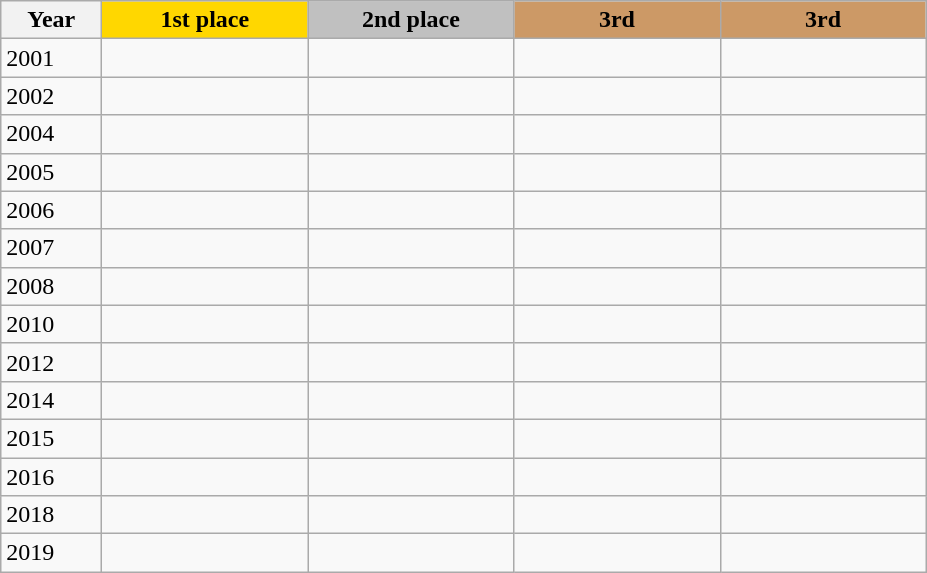<table class="wikitable" style="text-align:left;">
<tr>
<th style="width:60px;">Year</th>
<th style="width:130px; background: gold;">1st place</th>
<th style="width:130px; background: silver;">2nd place</th>
<th style="width:130px; background: #cc9966;">3rd</th>
<th style="width:130px; background: #cc9966;">3rd</th>
</tr>
<tr>
<td>2001</td>
<td></td>
<td></td>
<td></td>
<td></td>
</tr>
<tr>
<td>2002</td>
<td></td>
<td></td>
<td></td>
<td></td>
</tr>
<tr>
<td>2004</td>
<td></td>
<td></td>
<td></td>
<td></td>
</tr>
<tr>
<td>2005</td>
<td></td>
<td></td>
<td></td>
<td></td>
</tr>
<tr>
<td>2006</td>
<td></td>
<td></td>
<td></td>
<td></td>
</tr>
<tr>
<td>2007</td>
<td></td>
<td></td>
<td></td>
<td></td>
</tr>
<tr>
<td>2008</td>
<td></td>
<td></td>
<td></td>
<td></td>
</tr>
<tr>
<td>2010</td>
<td></td>
<td></td>
<td></td>
<td></td>
</tr>
<tr>
<td>2012</td>
<td></td>
<td></td>
<td></td>
<td></td>
</tr>
<tr>
<td>2014</td>
<td></td>
<td></td>
<td></td>
<td></td>
</tr>
<tr>
<td>2015</td>
<td></td>
<td></td>
<td></td>
<td></td>
</tr>
<tr>
<td>2016</td>
<td></td>
<td></td>
<td></td>
<td></td>
</tr>
<tr>
<td>2018</td>
<td></td>
<td></td>
<td></td>
<td></td>
</tr>
<tr>
<td>2019</td>
<td></td>
<td></td>
<td></td>
<td></td>
</tr>
</table>
